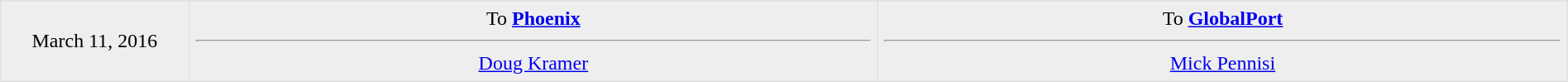<table border=1 style="border-collapse:collapse; text-align: center; width: 100%" bordercolor="#DFDFDF"  cellpadding="5">
<tr>
</tr>
<tr bgcolor="eeeeee">
<td rowspan=2>March 11, 2016 <br></td>
<td style="width:44%" valign="top">To <strong><a href='#'>Phoenix</a></strong><hr><a href='#'>Doug Kramer</a></td>
<td style="width:44%" valign="top">To <strong><a href='#'>GlobalPort</a></strong><hr><a href='#'>Mick Pennisi</a></td>
</tr>
</table>
